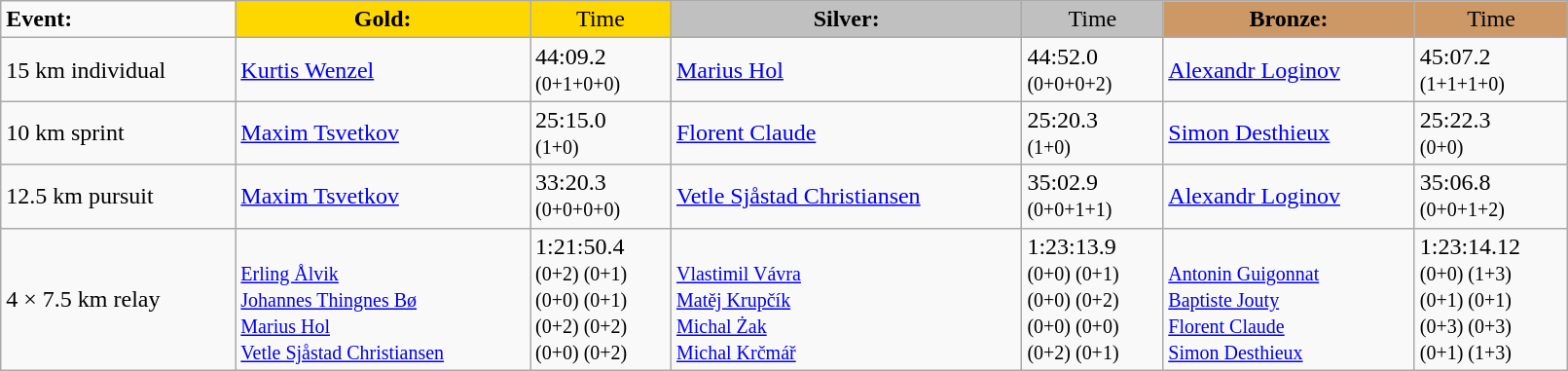<table class="wikitable" width=85%>
<tr>
<td><strong>Event:</strong></td>
<td style="text-align:center;background-color:gold;"><strong>Gold:</strong></td>
<td style="text-align:center;background-color:gold;">Time</td>
<td style="text-align:center;background-color:silver;"><strong>Silver:</strong></td>
<td style="text-align:center;background-color:silver;">Time</td>
<td style="text-align:center;background-color:#CC9966;"><strong>Bronze:</strong></td>
<td style="text-align:center;background-color:#CC9966;">Time</td>
</tr>
<tr>
<td>15 km individual<br><em></em></td>
<td><a href='#'>Kurtis Wenzel</a><br><small></small></td>
<td>44:09.2<br><small>(0+1+0+0)</small></td>
<td><a href='#'>Marius Hol</a><br><small></small></td>
<td>44:52.0<br><small>(0+0+0+2)</small></td>
<td><a href='#'>Alexandr Loginov</a><br><small></small></td>
<td>45:07.2<br><small>(1+1+1+0)</small></td>
</tr>
<tr>
<td>10 km sprint<br><em></em></td>
<td><a href='#'>Maxim Tsvetkov</a><br><small></small></td>
<td>25:15.0<br><small>(1+0)</small></td>
<td><a href='#'>Florent Claude</a><br><small></small></td>
<td>25:20.3<br><small>(1+0)</small></td>
<td><a href='#'>Simon Desthieux</a><br><small></small></td>
<td>25:22.3<br><small>(0+0)</small></td>
</tr>
<tr>
<td>12.5 km pursuit<br><em></em></td>
<td><a href='#'>Maxim Tsvetkov</a><br><small></small></td>
<td>33:20.3<br><small>(0+0+0+0)</small></td>
<td><a href='#'>Vetle Sjåstad Christiansen</a><br><small></small></td>
<td>35:02.9<br><small>(0+0+1+1)</small></td>
<td><a href='#'>Alexandr Loginov</a><br><small></small></td>
<td>35:06.8<br><small>(0+0+1+2)</small></td>
</tr>
<tr>
<td>4 × 7.5 km relay<br><em></em> </td>
<td> <br><small><a href='#'>Erling Ålvik</a><br><a href='#'>Johannes Thingnes Bø</a><br><a href='#'>Marius Hol</a><br><a href='#'>Vetle Sjåstad Christiansen</a></small></td>
<td>1:21:50.4<br><small>(0+2) (0+1)<br>(0+0) (0+1)<br>(0+2) (0+2)<br>(0+0) (0+2)</small></td>
<td> <br><small><a href='#'>Vlastimil Vávra</a><br><a href='#'>Matěj Krupčík</a><br><a href='#'>Michal Żak</a><br><a href='#'>Michal Krčmář</a></small></td>
<td>1:23:13.9<br><small>(0+0) (0+1)<br>(0+0) (0+2) <br>(0+0) (0+0)<br>(0+2) (0+1)</small></td>
<td> <br><small><a href='#'>Antonin Guigonnat</a><br><a href='#'>Baptiste Jouty</a><br><a href='#'>Florent Claude</a><br><a href='#'>Simon Desthieux</a> </small></td>
<td>1:23:14.12<br><small>(0+0) (1+3)<br>(0+1) (0+1)<br>(0+3) (0+3)<br>(0+1) (1+3) </small></td>
</tr>
</table>
